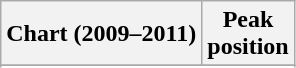<table class="wikitable sortable plainrowheaders" style="text-align:center;">
<tr>
<th scope="col">Chart (2009–2011)</th>
<th scope="col">Peak<br>position</th>
</tr>
<tr>
</tr>
<tr>
</tr>
<tr>
</tr>
<tr>
</tr>
<tr>
</tr>
</table>
